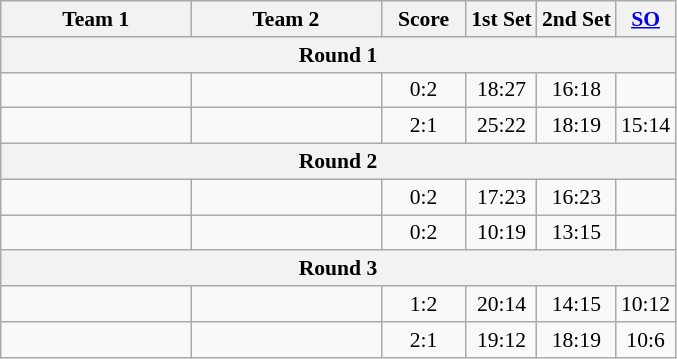<table class="wikitable" style="text-align: center; font-size:90% ">
<tr>
<th align="right" width="120">Team 1</th>
<th align="left" width="120">Team 2</th>
<th width="50">Score</th>
<th>1st Set</th>
<th>2nd Set</th>
<th><a href='#'>SO</a></th>
</tr>
<tr>
<th colspan="6">Round 1</th>
</tr>
<tr>
<td align="right"></td>
<td align="left"></td>
<td align="center">0:2</td>
<td>18:27</td>
<td>16:18</td>
<td></td>
</tr>
<tr>
<td align="right"></td>
<td align="left"></td>
<td align="center">2:1</td>
<td>25:22</td>
<td>18:19</td>
<td>15:14</td>
</tr>
<tr>
<th colspan="6">Round 2</th>
</tr>
<tr>
<td align="right"></td>
<td align="left"></td>
<td align="center">0:2</td>
<td>17:23</td>
<td>16:23</td>
<td></td>
</tr>
<tr>
<td align="right"></td>
<td align="left"></td>
<td align="center">0:2</td>
<td>10:19</td>
<td>13:15</td>
<td></td>
</tr>
<tr>
<th colspan="6">Round 3</th>
</tr>
<tr>
<td align="right"></td>
<td align="left"></td>
<td align="center">1:2</td>
<td>20:14</td>
<td>14:15</td>
<td>10:12</td>
</tr>
<tr>
<td align="right"></td>
<td align="left"></td>
<td align="center">2:1</td>
<td>19:12</td>
<td>18:19</td>
<td>10:6</td>
</tr>
</table>
